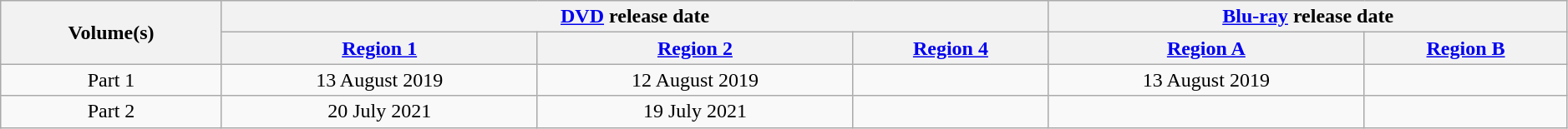<table class="wikitable" style="text-align:center; width:99%">
<tr>
<th rowspan="2" style="8%">Volume(s)</th>
<th colspan="3" style="48%"><a href='#'>DVD</a> release date</th>
<th colspan="2" style="48%"><a href='#'>Blu-ray</a> release date</th>
</tr>
<tr>
<th><a href='#'>Region 1</a></th>
<th><a href='#'>Region 2</a></th>
<th><a href='#'>Region 4</a></th>
<th><a href='#'>Region A</a></th>
<th><a href='#'>Region B</a></th>
</tr>
<tr>
<td>Part 1</td>
<td>13 August 2019</td>
<td>12 August 2019</td>
<td></td>
<td>13 August 2019</td>
<td></td>
</tr>
<tr>
<td>Part 2</td>
<td>20 July 2021</td>
<td>19 July 2021</td>
<td></td>
<td></td>
<td></td>
</tr>
</table>
